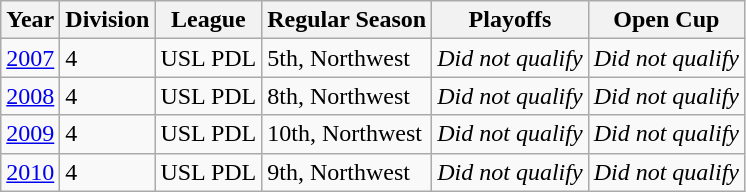<table class="wikitable">
<tr>
<th>Year</th>
<th>Division</th>
<th>League</th>
<th>Regular Season</th>
<th>Playoffs</th>
<th>Open Cup</th>
</tr>
<tr>
<td><a href='#'>2007</a></td>
<td>4</td>
<td>USL PDL</td>
<td>5th, Northwest</td>
<td><em>Did not qualify</em></td>
<td><em>Did not qualify</em></td>
</tr>
<tr>
<td><a href='#'>2008</a></td>
<td>4</td>
<td>USL PDL</td>
<td>8th, Northwest</td>
<td><em>Did not qualify</em></td>
<td><em>Did not qualify</em></td>
</tr>
<tr>
<td><a href='#'>2009</a></td>
<td>4</td>
<td>USL PDL</td>
<td>10th, Northwest</td>
<td><em>Did not qualify</em></td>
<td><em>Did not qualify</em></td>
</tr>
<tr>
<td><a href='#'>2010</a></td>
<td>4</td>
<td>USL PDL</td>
<td>9th, Northwest</td>
<td><em>Did not qualify</em></td>
<td><em>Did not qualify</em></td>
</tr>
</table>
